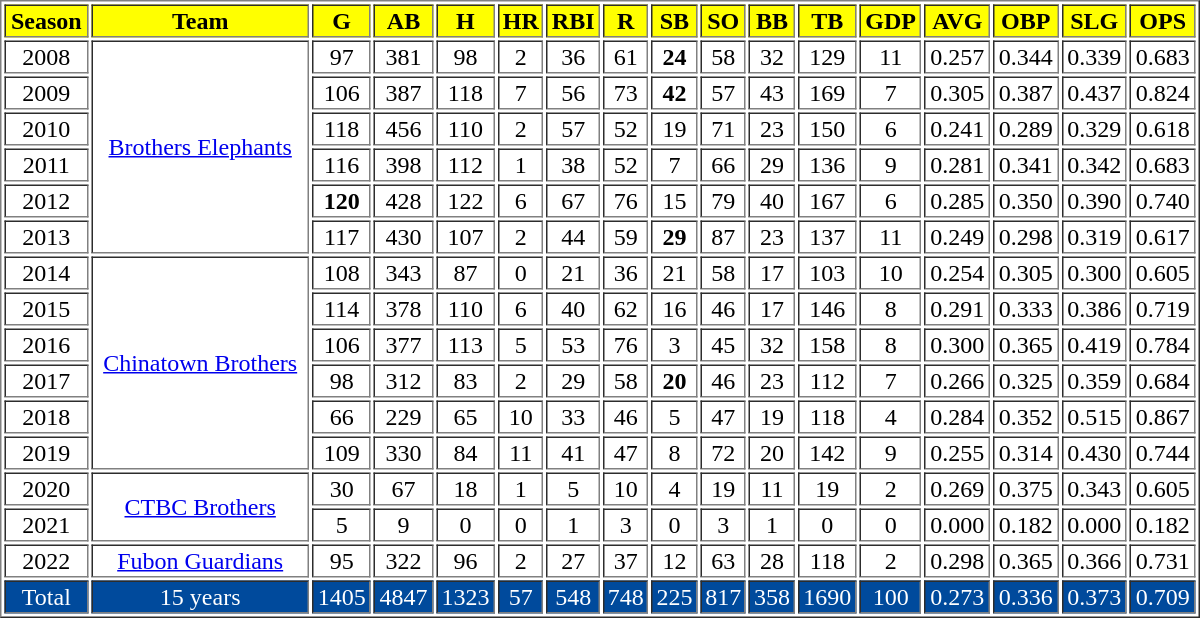<table Border=1 WIDTH=800PX>
<tr style="background:YELLOW" align="center">
<th>Season</th>
<th>Team</th>
<th>G</th>
<th>AB</th>
<th>H</th>
<th>HR</th>
<th>RBI</th>
<th>R</th>
<th>SB</th>
<th>SO</th>
<th>BB</th>
<th>TB</th>
<th>GDP</th>
<th>AVG</th>
<th>OBP</th>
<th>SLG</th>
<th>OPS</th>
</tr>
<tr align=center>
<td>2008</td>
<td rowspan="6" style="text-align: center;"><a href='#'>Brothers Elephants</a></td>
<td>97</td>
<td>381</td>
<td>98</td>
<td>2</td>
<td>36</td>
<td>61</td>
<td><strong>24</strong></td>
<td>58</td>
<td>32</td>
<td>129</td>
<td>11</td>
<td>0.257</td>
<td>0.344</td>
<td>0.339</td>
<td>0.683</td>
</tr>
<tr align=center>
<td>2009</td>
<td>106</td>
<td>387</td>
<td>118</td>
<td>7</td>
<td>56</td>
<td>73</td>
<td><strong>42</strong></td>
<td>57</td>
<td>43</td>
<td>169</td>
<td>7</td>
<td>0.305</td>
<td>0.387</td>
<td>0.437</td>
<td>0.824</td>
</tr>
<tr align=center>
<td>2010</td>
<td>118</td>
<td>456</td>
<td>110</td>
<td>2</td>
<td>57</td>
<td>52</td>
<td>19</td>
<td>71</td>
<td>23</td>
<td>150</td>
<td>6</td>
<td>0.241</td>
<td>0.289</td>
<td>0.329</td>
<td>0.618</td>
</tr>
<tr align=center>
<td>2011</td>
<td>116</td>
<td>398</td>
<td>112</td>
<td>1</td>
<td>38</td>
<td>52</td>
<td>7</td>
<td>66</td>
<td>29</td>
<td>136</td>
<td>9</td>
<td>0.281</td>
<td>0.341</td>
<td>0.342</td>
<td>0.683</td>
</tr>
<tr align=center>
<td>2012</td>
<td><strong>120</strong></td>
<td>428</td>
<td>122</td>
<td>6</td>
<td>67</td>
<td>76</td>
<td>15</td>
<td>79</td>
<td>40</td>
<td>167</td>
<td>6</td>
<td>0.285</td>
<td>0.350</td>
<td>0.390</td>
<td>0.740</td>
</tr>
<tr align=center>
<td>2013</td>
<td>117</td>
<td>430</td>
<td>107</td>
<td>2</td>
<td>44</td>
<td>59</td>
<td><strong>29</strong></td>
<td>87</td>
<td>23</td>
<td>137</td>
<td>11</td>
<td>0.249</td>
<td>0.298</td>
<td>0.319</td>
<td>0.617</td>
</tr>
<tr align=center>
<td>2014</td>
<td rowspan="6" style="text-align: center;"><a href='#'>Chinatown Brothers</a></td>
<td>108</td>
<td>343</td>
<td>87</td>
<td>0</td>
<td>21</td>
<td>36</td>
<td>21</td>
<td>58</td>
<td>17</td>
<td>103</td>
<td>10</td>
<td>0.254</td>
<td>0.305</td>
<td>0.300</td>
<td>0.605</td>
</tr>
<tr align=center>
<td>2015</td>
<td>114</td>
<td>378</td>
<td>110</td>
<td>6</td>
<td>40</td>
<td>62</td>
<td>16</td>
<td>46</td>
<td>17</td>
<td>146</td>
<td>8</td>
<td>0.291</td>
<td>0.333</td>
<td>0.386</td>
<td>0.719</td>
</tr>
<tr align=center>
<td>2016</td>
<td>106</td>
<td>377</td>
<td>113</td>
<td>5</td>
<td>53</td>
<td>76</td>
<td>3</td>
<td>45</td>
<td>32</td>
<td>158</td>
<td>8</td>
<td>0.300</td>
<td>0.365</td>
<td>0.419</td>
<td>0.784</td>
</tr>
<tr align=center>
<td>2017</td>
<td>98</td>
<td>312</td>
<td>83</td>
<td>2</td>
<td>29</td>
<td>58</td>
<td><strong>20</strong></td>
<td>46</td>
<td>23</td>
<td>112</td>
<td>7</td>
<td>0.266</td>
<td>0.325</td>
<td>0.359</td>
<td>0.684</td>
</tr>
<tr align=center>
<td>2018</td>
<td>66</td>
<td>229</td>
<td>65</td>
<td>10</td>
<td>33</td>
<td>46</td>
<td>5</td>
<td>47</td>
<td>19</td>
<td>118</td>
<td>4</td>
<td>0.284</td>
<td>0.352</td>
<td>0.515</td>
<td>0.867</td>
</tr>
<tr align="center">
<td>2019</td>
<td>109</td>
<td>330</td>
<td>84</td>
<td>11</td>
<td>41</td>
<td>47</td>
<td>8</td>
<td>72</td>
<td>20</td>
<td>142</td>
<td>9</td>
<td>0.255</td>
<td>0.314</td>
<td>0.430</td>
<td>0.744</td>
</tr>
<tr align="center">
<td>2020</td>
<td rowspan="2"><a href='#'>CTBC Brothers</a></td>
<td>30</td>
<td>67</td>
<td>18</td>
<td>1</td>
<td>5</td>
<td>10</td>
<td>4</td>
<td>19</td>
<td>11</td>
<td>19</td>
<td>2</td>
<td>0.269</td>
<td>0.375</td>
<td>0.343</td>
<td>0.605</td>
</tr>
<tr align="center">
<td>2021</td>
<td>5</td>
<td>9</td>
<td>0</td>
<td>0</td>
<td>1</td>
<td>3</td>
<td>0</td>
<td>3</td>
<td>1</td>
<td>0</td>
<td>0</td>
<td>0.000</td>
<td>0.182</td>
<td>0.000</td>
<td>0.182</td>
</tr>
<tr align="center">
<td>2022</td>
<td><a href='#'>Fubon Guardians</a></td>
<td>95</td>
<td>322</td>
<td>96</td>
<td>2</td>
<td>27</td>
<td>37</td>
<td>12</td>
<td>63</td>
<td>28</td>
<td>118</td>
<td>2</td>
<td>0.298</td>
<td>0.365</td>
<td>0.366</td>
<td>0.731</td>
</tr>
<tr style="background:#004a9c;color:#FFFFFF" align="center">
<td>Total</td>
<td>15 years</td>
<td>1405</td>
<td>4847</td>
<td>1323</td>
<td>57</td>
<td>548</td>
<td>748</td>
<td>225</td>
<td>817</td>
<td>358</td>
<td>1690</td>
<td>100</td>
<td>0.273</td>
<td>0.336</td>
<td>0.373</td>
<td>0.709</td>
</tr>
</table>
